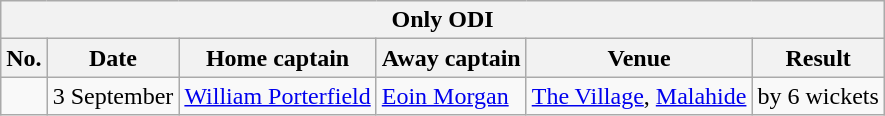<table class="wikitable">
<tr>
<th colspan="9">Only ODI</th>
</tr>
<tr>
<th>No.</th>
<th>Date</th>
<th>Home captain</th>
<th>Away captain</th>
<th>Venue</th>
<th>Result</th>
</tr>
<tr>
<td></td>
<td>3 September</td>
<td><a href='#'>William Porterfield</a></td>
<td><a href='#'>Eoin Morgan</a></td>
<td><a href='#'>The Village</a>, <a href='#'>Malahide</a></td>
<td> by 6 wickets</td>
</tr>
</table>
